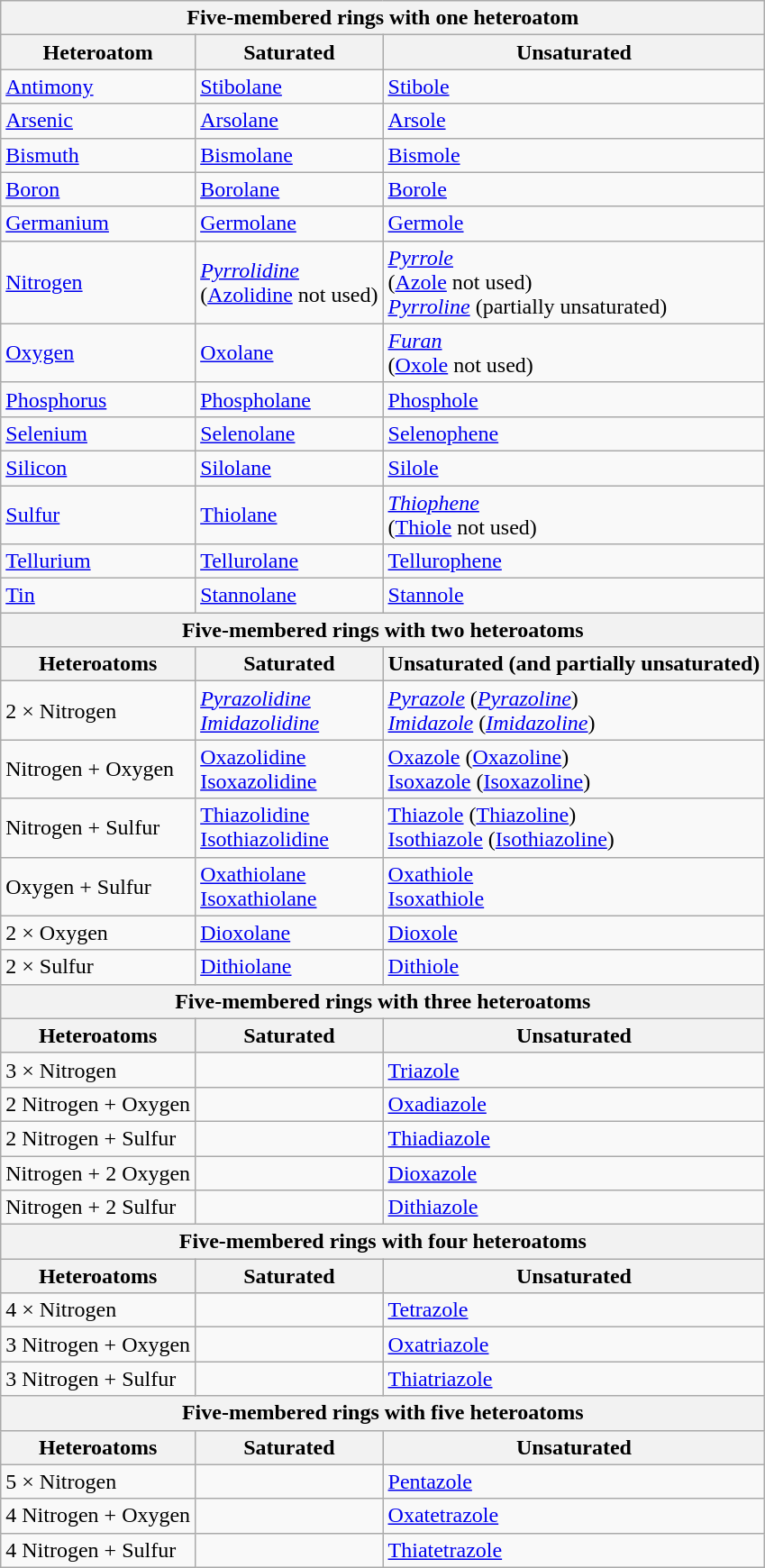<table class="wikitable">
<tr>
<th colspan="3">Five-membered rings with one heteroatom</th>
</tr>
<tr>
<th>Heteroatom</th>
<th>Saturated</th>
<th>Unsaturated</th>
</tr>
<tr>
<td><a href='#'>Antimony</a></td>
<td><a href='#'>Stibolane</a></td>
<td><a href='#'>Stibole</a></td>
</tr>
<tr>
<td><a href='#'>Arsenic</a></td>
<td><a href='#'>Arsolane</a></td>
<td><a href='#'>Arsole</a></td>
</tr>
<tr>
<td><a href='#'>Bismuth</a></td>
<td><a href='#'>Bismolane</a></td>
<td><a href='#'>Bismole</a></td>
</tr>
<tr>
<td><a href='#'>Boron</a></td>
<td><a href='#'>Borolane</a></td>
<td><a href='#'>Borole</a></td>
</tr>
<tr>
<td><a href='#'>Germanium</a></td>
<td><a href='#'>Germolane</a></td>
<td><a href='#'>Germole</a></td>
</tr>
<tr>
<td><a href='#'>Nitrogen</a></td>
<td><em><a href='#'>Pyrrolidine</a></em><br>(<a href='#'>Azolidine</a> not used)</td>
<td><em><a href='#'>Pyrrole</a></em><br>(<a href='#'>Azole</a> not used)<br><em><a href='#'>Pyrroline</a></em> (partially unsaturated)</td>
</tr>
<tr>
<td><a href='#'>Oxygen</a></td>
<td><a href='#'>Oxolane</a></td>
<td><em><a href='#'>Furan</a></em><br>(<a href='#'>Oxole</a> not used)</td>
</tr>
<tr>
<td><a href='#'>Phosphorus</a></td>
<td><a href='#'>Phospholane</a></td>
<td><a href='#'>Phosphole</a></td>
</tr>
<tr>
<td><a href='#'>Selenium</a></td>
<td><a href='#'>Selenolane</a></td>
<td><a href='#'>Selenophene</a></td>
</tr>
<tr>
<td><a href='#'>Silicon</a></td>
<td><a href='#'>Silolane</a></td>
<td><a href='#'>Silole</a></td>
</tr>
<tr>
<td><a href='#'>Sulfur</a></td>
<td><a href='#'>Thiolane</a></td>
<td><em><a href='#'>Thiophene</a></em><br>(<a href='#'>Thiole</a> not used)</td>
</tr>
<tr>
<td><a href='#'>Tellurium</a></td>
<td><a href='#'>Tellurolane</a></td>
<td><a href='#'>Tellurophene</a></td>
</tr>
<tr>
<td><a href='#'>Tin</a></td>
<td><a href='#'>Stannolane</a></td>
<td><a href='#'>Stannole</a></td>
</tr>
<tr>
<th colspan="3">Five-membered rings with two heteroatoms</th>
</tr>
<tr>
<th>Heteroatoms</th>
<th>Saturated</th>
<th>Unsaturated (and partially unsaturated)</th>
</tr>
<tr>
<td>2 × Nitrogen</td>
<td><em><a href='#'>Pyrazolidine</a></em> <br><em><a href='#'>Imidazolidine</a></em></td>
<td><em><a href='#'>Pyrazole</a></em> (<em><a href='#'>Pyrazoline</a></em>)<br><em><a href='#'>Imidazole</a></em> (<em><a href='#'>Imidazoline</a></em>)</td>
</tr>
<tr>
<td>Nitrogen + Oxygen</td>
<td><a href='#'>Oxazolidine</a><br><a href='#'>Isoxazolidine</a></td>
<td><a href='#'>Oxazole</a> (<a href='#'>Oxazoline</a>)<br><a href='#'>Isoxazole</a> (<a href='#'>Isoxazoline</a>)</td>
</tr>
<tr>
<td>Nitrogen + Sulfur</td>
<td><a href='#'>Thiazolidine</a><br><a href='#'>Isothiazolidine</a></td>
<td><a href='#'>Thiazole</a> (<a href='#'>Thiazoline</a>)<br><a href='#'>Isothiazole</a> (<a href='#'>Isothiazoline</a>)</td>
</tr>
<tr>
<td>Oxygen + Sulfur</td>
<td><a href='#'>Oxathiolane</a><br><a href='#'>Isoxathiolane</a></td>
<td><a href='#'>Oxathiole</a><br><a href='#'>Isoxathiole</a></td>
</tr>
<tr>
<td>2 × Oxygen</td>
<td><a href='#'>Dioxolane</a></td>
<td><a href='#'>Dioxole</a></td>
</tr>
<tr>
<td>2 × Sulfur</td>
<td><a href='#'>Dithiolane</a></td>
<td><a href='#'>Dithiole</a></td>
</tr>
<tr>
<th colspan="3">Five-membered rings with three heteroatoms</th>
</tr>
<tr>
<th>Heteroatoms</th>
<th>Saturated</th>
<th>Unsaturated</th>
</tr>
<tr>
<td>3 × Nitrogen</td>
<td></td>
<td><a href='#'>Triazole</a></td>
</tr>
<tr>
<td>2 Nitrogen + Oxygen</td>
<td></td>
<td><a href='#'>Oxadiazole</a></td>
</tr>
<tr>
<td>2 Nitrogen + Sulfur</td>
<td></td>
<td><a href='#'>Thiadiazole</a></td>
</tr>
<tr>
<td>Nitrogen + 2 Oxygen</td>
<td></td>
<td><a href='#'>Dioxazole</a></td>
</tr>
<tr>
<td>Nitrogen + 2 Sulfur</td>
<td></td>
<td><a href='#'>Dithiazole</a></td>
</tr>
<tr>
<th colspan="3">Five-membered rings with four heteroatoms</th>
</tr>
<tr>
<th>Heteroatoms</th>
<th>Saturated</th>
<th>Unsaturated</th>
</tr>
<tr>
<td>4 × Nitrogen</td>
<td></td>
<td><a href='#'>Tetrazole</a></td>
</tr>
<tr>
<td>3 Nitrogen + Oxygen</td>
<td></td>
<td><a href='#'>Oxatriazole</a></td>
</tr>
<tr>
<td>3 Nitrogen + Sulfur</td>
<td></td>
<td><a href='#'>Thiatriazole</a></td>
</tr>
<tr>
<th colspan="3">Five-membered rings with five heteroatoms</th>
</tr>
<tr>
<th>Heteroatoms</th>
<th>Saturated</th>
<th>Unsaturated</th>
</tr>
<tr>
<td>5 × Nitrogen</td>
<td></td>
<td><a href='#'>Pentazole</a></td>
</tr>
<tr>
<td>4 Nitrogen + Oxygen</td>
<td></td>
<td><a href='#'>Oxatetrazole</a></td>
</tr>
<tr>
<td>4 Nitrogen + Sulfur</td>
<td></td>
<td><a href='#'>Thiatetrazole</a></td>
</tr>
</table>
